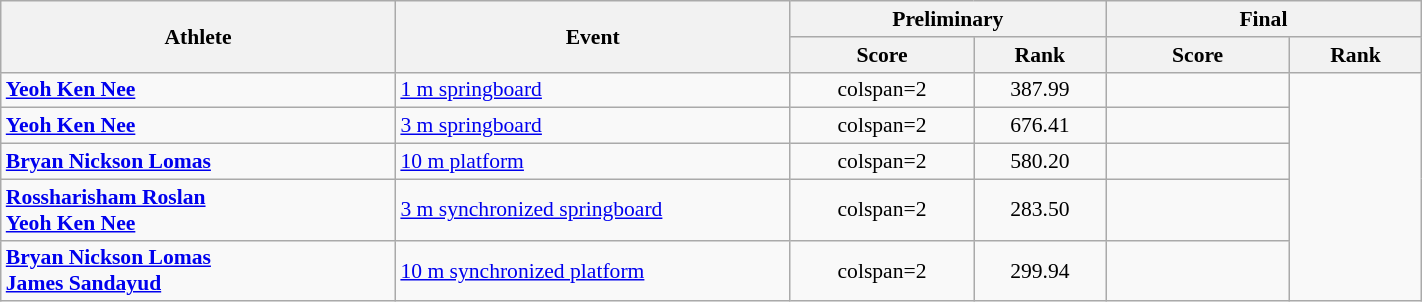<table class="wikitable" width="75%" style="text-align:center; font-size:90%;">
<tr>
<th rowspan="2" width="15%">Athlete</th>
<th rowspan="2" width="15%">Event</th>
<th colspan="2" width="12%">Preliminary</th>
<th colspan="2" width="12%">Final</th>
</tr>
<tr>
<th width="7%">Score</th>
<th>Rank</th>
<th width="7%">Score</th>
<th>Rank</th>
</tr>
<tr>
<td align=left><strong><a href='#'>Yeoh Ken Nee</a></strong></td>
<td align=left><a href='#'>1 m springboard</a></td>
<td>colspan=2 </td>
<td>387.99</td>
<td></td>
</tr>
<tr>
<td align=left><strong><a href='#'>Yeoh Ken Nee</a></strong></td>
<td align=left><a href='#'>3 m springboard</a></td>
<td>colspan=2 </td>
<td>676.41</td>
<td></td>
</tr>
<tr>
<td align=left><strong><a href='#'>Bryan Nickson Lomas</a></strong></td>
<td align=left><a href='#'>10 m platform</a></td>
<td>colspan=2 </td>
<td>580.20</td>
<td></td>
</tr>
<tr>
<td align=left><strong><a href='#'>Rossharisham Roslan</a><br><a href='#'>Yeoh Ken Nee</a></strong></td>
<td align=left><a href='#'>3 m synchronized springboard</a></td>
<td>colspan=2 </td>
<td>283.50</td>
<td></td>
</tr>
<tr>
<td align=left><strong><a href='#'>Bryan Nickson Lomas</a><br><a href='#'>James Sandayud</a></strong></td>
<td align=left><a href='#'>10 m synchronized platform</a></td>
<td>colspan=2 </td>
<td>299.94</td>
<td></td>
</tr>
</table>
